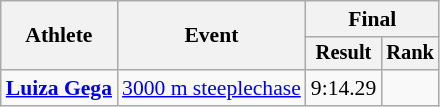<table class="wikitable" style="font-size:90%">
<tr>
<th rowspan="2">Athlete</th>
<th rowspan="2">Event</th>
<th colspan="2">Final</th>
</tr>
<tr style="font-size:95%">
<th>Result</th>
<th>Rank</th>
</tr>
<tr align=center>
<td align=left><strong><a href='#'>Luiza Gega</a></strong></td>
<td align=left><a href='#'>3000 m steeplechase</a></td>
<td>9:14.29  </td>
<td></td>
</tr>
</table>
